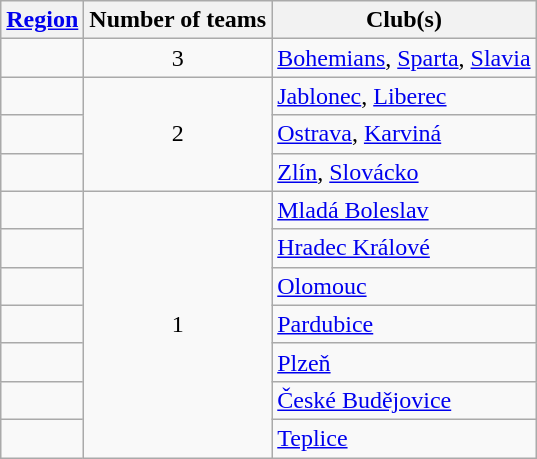<table class="wikitable">
<tr>
<th><a href='#'>Region</a></th>
<th>Number of teams</th>
<th>Club(s)</th>
</tr>
<tr>
<td></td>
<td align="center" rowspan=1>3</td>
<td><a href='#'>Bohemians</a>, <a href='#'>Sparta</a>, <a href='#'>Slavia</a></td>
</tr>
<tr>
<td></td>
<td align="center" rowspan=3>2</td>
<td><a href='#'>Jablonec</a>, <a href='#'>Liberec</a></td>
</tr>
<tr>
<td></td>
<td><a href='#'>Ostrava</a>, <a href='#'>Karviná</a></td>
</tr>
<tr>
<td></td>
<td><a href='#'>Zlín</a>, <a href='#'>Slovácko</a></td>
</tr>
<tr>
<td></td>
<td align="center" rowspan=7>1</td>
<td><a href='#'>Mladá Boleslav</a></td>
</tr>
<tr>
<td></td>
<td><a href='#'>Hradec Králové</a></td>
</tr>
<tr>
<td></td>
<td><a href='#'>Olomouc</a></td>
</tr>
<tr>
<td></td>
<td><a href='#'>Pardubice</a></td>
</tr>
<tr>
<td></td>
<td><a href='#'>Plzeň</a></td>
</tr>
<tr>
<td></td>
<td><a href='#'>České Budějovice</a></td>
</tr>
<tr>
<td></td>
<td><a href='#'>Teplice</a></td>
</tr>
</table>
